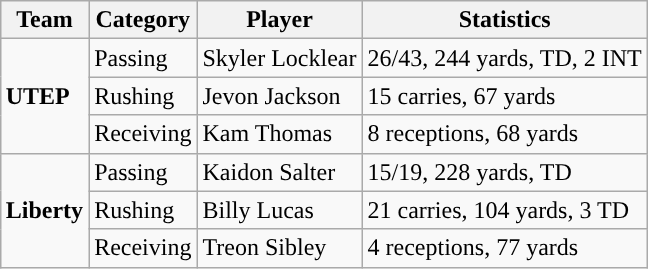<table class="wikitable" style="float: right;">
<tr>
<th>Team</th>
<th>Category</th>
<th>Player</th>
<th>Statistics</th>
</tr>
<tr>
<td rowspan=3><strong>UTEP</strong></td>
<td>Passing</td>
<td>Skyler Locklear</td>
<td>26/43, 244 yards, TD, 2 INT</td>
</tr>
<tr>
<td>Rushing</td>
<td>Jevon Jackson</td>
<td>15 carries, 67 yards</td>
</tr>
<tr>
<td>Receiving</td>
<td>Kam Thomas</td>
<td>8 receptions, 68 yards</td>
</tr>
<tr>
<td rowspan=3><strong>Liberty</strong></td>
<td>Passing</td>
<td>Kaidon Salter</td>
<td>15/19, 228 yards, TD</td>
</tr>
<tr>
<td>Rushing</td>
<td>Billy Lucas</td>
<td>21 carries, 104 yards, 3 TD</td>
</tr>
<tr>
<td>Receiving</td>
<td>Treon Sibley</td>
<td>4 receptions, 77 yards</td>
</tr>
</table>
